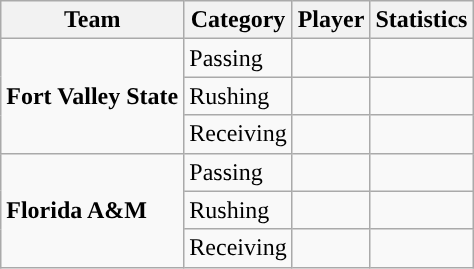<table class="wikitable" style="float: left;">
<tr>
<th>Team</th>
<th>Category</th>
<th>Player</th>
<th>Statistics</th>
</tr>
<tr>
<td rowspan=3><strong>Fort Valley State</strong></td>
<td>Passing</td>
<td> </td>
<td> </td>
</tr>
<tr>
<td>Rushing</td>
<td> </td>
<td> </td>
</tr>
<tr>
<td>Receiving</td>
<td> </td>
<td> </td>
</tr>
<tr>
<td rowspan=3><strong>Florida A&M</strong></td>
<td>Passing</td>
<td> </td>
<td> </td>
</tr>
<tr>
<td>Rushing</td>
<td> </td>
<td> </td>
</tr>
<tr>
<td>Receiving</td>
<td> </td>
<td> </td>
</tr>
</table>
